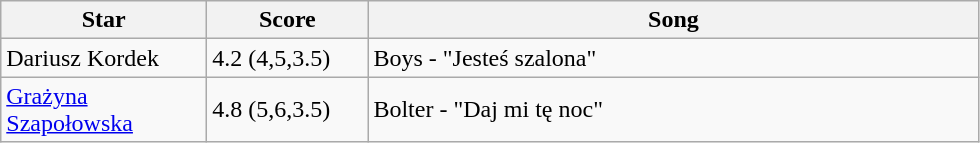<table class="wikitable">
<tr>
<th style="width:130px;">Star</th>
<th style="width:100px;">Score</th>
<th style="width:400px;">Song</th>
</tr>
<tr>
<td>Dariusz Kordek</td>
<td>4.2 (4,5,3.5)</td>
<td>Boys - "Jesteś szalona"</td>
</tr>
<tr>
<td><a href='#'>Grażyna Szapołowska</a></td>
<td>4.8 (5,6,3.5)</td>
<td>Bolter - "Daj mi tę noc"</td>
</tr>
</table>
